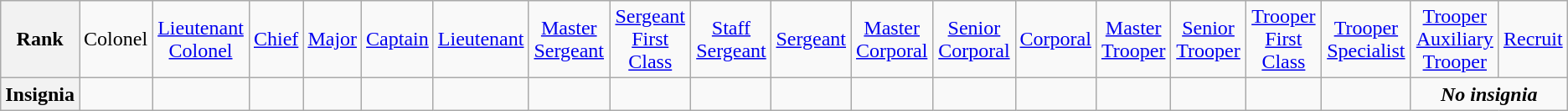<table class="wikitable">
<tr style="text-align:center;">
<th>Rank</th>
<td>Colonel</td>
<td><a href='#'>Lieutenant Colonel</a></td>
<td><a href='#'>Chief</a></td>
<td><a href='#'>Major</a></td>
<td><a href='#'>Captain</a></td>
<td><a href='#'>Lieutenant</a></td>
<td><a href='#'>Master Sergeant</a></td>
<td><a href='#'>Sergeant First Class</a></td>
<td><a href='#'>Staff Sergeant</a></td>
<td><a href='#'>Sergeant</a></td>
<td><a href='#'>Master Corporal</a></td>
<td><a href='#'>Senior Corporal</a></td>
<td><a href='#'>Corporal</a></td>
<td><a href='#'>Master Trooper</a></td>
<td><a href='#'>Senior Trooper</a></td>
<td><a href='#'>Trooper First Class</a></td>
<td><a href='#'>Trooper Specialist</a></td>
<td><a href='#'>Trooper</a><br><a href='#'>Auxiliary Trooper</a></td>
<td><a href='#'>Recruit</a></td>
</tr>
<tr style="text-align:center;">
<th>Insignia</th>
<td></td>
<td></td>
<td></td>
<td></td>
<td></td>
<td></td>
<td></td>
<td></td>
<td></td>
<td></td>
<td></td>
<td></td>
<td></td>
<td></td>
<td></td>
<td></td>
<td></td>
<td colspan=2><strong><em>No insignia</em></strong></td>
</tr>
</table>
